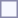<table style="border:1px solid #8888aa; background-color:#f7f8ff; padding:5px; font-size:95%; margin: 0px 12px 12px 0px;">
</table>
